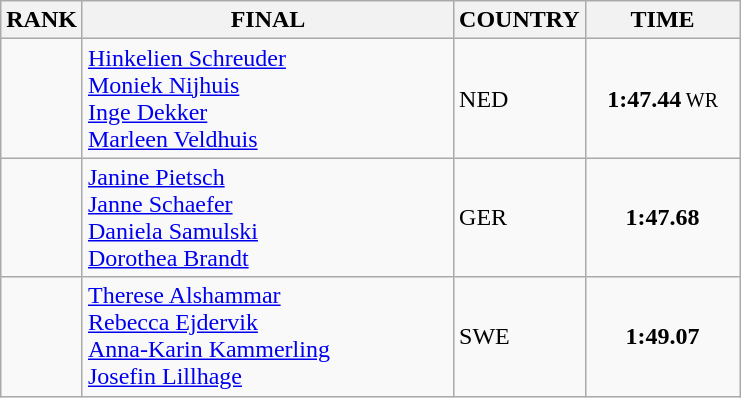<table class="wikitable">
<tr>
<th>RANK</th>
<th align="left" style="width: 15em">FINAL</th>
<th>COUNTRY</th>
<th style="width: 6em">TIME</th>
</tr>
<tr>
<td align="center"></td>
<td><a href='#'>Hinkelien Schreuder</a><br><a href='#'>Moniek Nijhuis</a><br><a href='#'>Inge Dekker</a><br><a href='#'>Marleen Veldhuis</a></td>
<td> NED</td>
<td align="center"><strong>1:47.44</strong><small> WR</small></td>
</tr>
<tr>
<td align="center"></td>
<td><a href='#'>Janine Pietsch</a><br><a href='#'>Janne Schaefer</a><br><a href='#'>Daniela Samulski</a><br><a href='#'>Dorothea Brandt</a></td>
<td> GER</td>
<td align="center"><strong>1:47.68</strong></td>
</tr>
<tr>
<td align="center"></td>
<td><a href='#'>Therese Alshammar</a><br><a href='#'>Rebecca Ejdervik</a><br><a href='#'>Anna-Karin Kammerling</a><br><a href='#'>Josefin Lillhage</a></td>
<td> SWE</td>
<td align="center"><strong>1:49.07</strong></td>
</tr>
</table>
